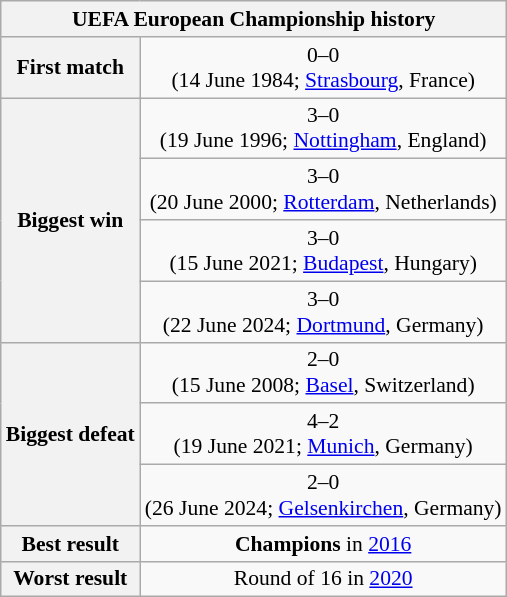<table class="wikitable collapsible collapsed" style="text-align: center;font-size:90%;">
<tr>
<th colspan="2">UEFA European Championship history</th>
</tr>
<tr>
<th>First match</th>
<td> 0–0 <br> (14 June 1984; <a href='#'>Strasbourg</a>, France)</td>
</tr>
<tr>
<th rowspan="4">Biggest win</th>
<td> 3–0 <br>(19 June 1996; <a href='#'>Nottingham</a>, England)</td>
</tr>
<tr>
<td> 3–0 <br>(20 June 2000; <a href='#'>Rotterdam</a>, Netherlands)</td>
</tr>
<tr>
<td> 3–0 <br>(15 June 2021; <a href='#'>Budapest</a>, Hungary)</td>
</tr>
<tr>
<td> 3–0 <br>(22 June 2024; <a href='#'>Dortmund</a>, Germany)</td>
</tr>
<tr>
<th rowspan="3">Biggest defeat</th>
<td> 2–0 <br>(15 June 2008; <a href='#'>Basel</a>, Switzerland)</td>
</tr>
<tr>
<td> 4–2 <br>(19 June 2021; <a href='#'>Munich</a>, Germany)</td>
</tr>
<tr>
<td> 2–0 <br>(26 June 2024; <a href='#'>Gelsenkirchen</a>, Germany)</td>
</tr>
<tr>
<th>Best result</th>
<td><strong>Champions</strong> in <a href='#'>2016</a></td>
</tr>
<tr>
<th>Worst result</th>
<td>Round of 16 in <a href='#'>2020</a></td>
</tr>
</table>
